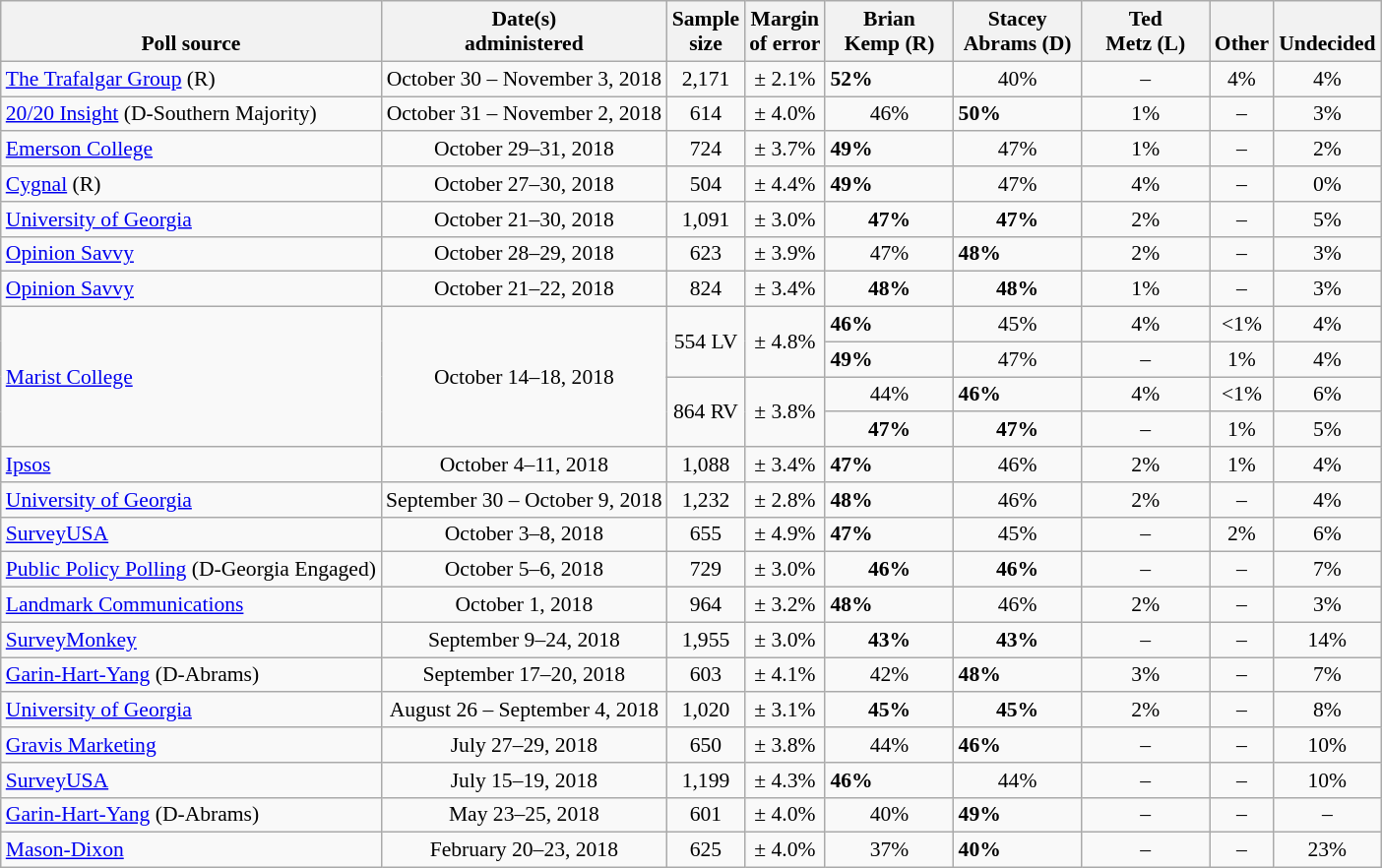<table class="wikitable" style="font-size:90%">
<tr valign=bottom>
<th>Poll source</th>
<th>Date(s)<br>administered</th>
<th>Sample<br>size</th>
<th>Margin<br>of error</th>
<th style="width:80px;">Brian<br>Kemp (R)</th>
<th style="width:80px;">Stacey<br>Abrams (D)</th>
<th style="width:80px;">Ted<br>Metz (L)</th>
<th>Other</th>
<th>Undecided</th>
</tr>
<tr>
<td><a href='#'>The Trafalgar Group</a> (R)</td>
<td align=center>October 30 – November 3, 2018</td>
<td align=center>2,171</td>
<td align=center>± 2.1%</td>
<td><strong>52%</strong></td>
<td align=center>40%</td>
<td align=center>–</td>
<td align=center>4%</td>
<td align=center>4%</td>
</tr>
<tr>
<td><a href='#'>20/20 Insight</a> (D-Southern Majority)</td>
<td align=center>October 31 – November 2, 2018</td>
<td align=center>614</td>
<td align=center>± 4.0%</td>
<td align=center>46%</td>
<td><strong>50%</strong></td>
<td align=center>1%</td>
<td align=center>–</td>
<td align=center>3%</td>
</tr>
<tr>
<td><a href='#'>Emerson College</a></td>
<td align=center>October 29–31, 2018</td>
<td align=center>724</td>
<td align=center>± 3.7%</td>
<td><strong>49%</strong></td>
<td align=center>47%</td>
<td align=center>1%</td>
<td align=center>–</td>
<td align=center>2%</td>
</tr>
<tr>
<td><a href='#'>Cygnal</a> (R)</td>
<td align=center>October 27–30, 2018</td>
<td align=center>504</td>
<td align=center>± 4.4%</td>
<td><strong>49%</strong></td>
<td align=center>47%</td>
<td align=center>4%</td>
<td align=center>–</td>
<td align=center>0%</td>
</tr>
<tr>
<td><a href='#'>University of Georgia</a></td>
<td align=center>October 21–30, 2018</td>
<td align=center>1,091</td>
<td align=center>± 3.0%</td>
<td align=center><strong>47%</strong></td>
<td align=center><strong>47%</strong></td>
<td align=center>2%</td>
<td align=center>–</td>
<td align=center>5%</td>
</tr>
<tr>
<td><a href='#'>Opinion Savvy</a></td>
<td align=center>October 28–29, 2018</td>
<td align=center>623</td>
<td align=center>± 3.9%</td>
<td align=center>47%</td>
<td><strong>48%</strong></td>
<td align=center>2%</td>
<td align=center>–</td>
<td align=center>3%</td>
</tr>
<tr>
<td><a href='#'>Opinion Savvy</a></td>
<td align=center>October 21–22, 2018</td>
<td align=center>824</td>
<td align=center>± 3.4%</td>
<td align=center><strong>48%</strong></td>
<td align=center><strong>48%</strong></td>
<td align=center>1%</td>
<td align=center>–</td>
<td align=center>3%</td>
</tr>
<tr>
<td rowspan=4><a href='#'>Marist College</a></td>
<td rowspan="4" style="text-align:center;">October 14–18, 2018</td>
<td rowspan="2" style="text-align:center;">554 LV</td>
<td rowspan="2" style="text-align:center;">± 4.8%</td>
<td><strong>46%</strong></td>
<td align=center>45%</td>
<td align=center>4%</td>
<td align=center><1%</td>
<td align=center>4%</td>
</tr>
<tr>
<td><strong>49%</strong></td>
<td align=center>47%</td>
<td align=center>–</td>
<td align=center>1%</td>
<td align=center>4%</td>
</tr>
<tr>
<td rowspan="2" style="text-align:center;">864 RV</td>
<td rowspan="2" style="text-align:center;">± 3.8%</td>
<td align=center>44%</td>
<td><strong>46%</strong></td>
<td align=center>4%</td>
<td align=center><1%</td>
<td align=center>6%</td>
</tr>
<tr>
<td align=center><strong>47%</strong></td>
<td align=center><strong>47%</strong></td>
<td align=center>–</td>
<td align=center>1%</td>
<td align=center>5%</td>
</tr>
<tr>
<td><a href='#'>Ipsos</a></td>
<td align=center>October 4–11, 2018</td>
<td align=center>1,088</td>
<td align=center>± 3.4%</td>
<td><strong>47%</strong></td>
<td align=center>46%</td>
<td align=center>2%</td>
<td align=center>1%</td>
<td align=center>4%</td>
</tr>
<tr>
<td><a href='#'>University of Georgia</a></td>
<td align=center>September 30 – October 9, 2018</td>
<td align=center>1,232</td>
<td align=center>± 2.8%</td>
<td><strong>48%</strong></td>
<td align=center>46%</td>
<td align=center>2%</td>
<td align=center>–</td>
<td align=center>4%</td>
</tr>
<tr>
<td><a href='#'>SurveyUSA</a></td>
<td align=center>October 3–8, 2018</td>
<td align=center>655</td>
<td align=center>± 4.9%</td>
<td><strong>47%</strong></td>
<td align=center>45%</td>
<td align=center>–</td>
<td align=center>2%</td>
<td align=center>6%</td>
</tr>
<tr>
<td><a href='#'>Public Policy Polling</a> (D-Georgia Engaged)</td>
<td align=center>October 5–6, 2018</td>
<td align=center>729</td>
<td align=center>± 3.0%</td>
<td align=center><strong>46%</strong></td>
<td align=center><strong>46%</strong></td>
<td align=center>–</td>
<td align=center>–</td>
<td align=center>7%</td>
</tr>
<tr>
<td><a href='#'>Landmark Communications</a></td>
<td align=center>October 1, 2018</td>
<td align=center>964</td>
<td align=center>± 3.2%</td>
<td><strong>48%</strong></td>
<td align=center>46%</td>
<td align=center>2%</td>
<td align=center>–</td>
<td align=center>3%</td>
</tr>
<tr>
<td><a href='#'>SurveyMonkey</a></td>
<td align=center>September 9–24, 2018</td>
<td align=center>1,955</td>
<td align=center>± 3.0%</td>
<td align=center><strong>43%</strong></td>
<td align=center><strong>43%</strong></td>
<td align=center>–</td>
<td align=center>–</td>
<td align=center>14%</td>
</tr>
<tr>
<td><a href='#'>Garin-Hart-Yang</a> (D-Abrams)</td>
<td align=center>September 17–20, 2018</td>
<td align=center>603</td>
<td align=center>± 4.1%</td>
<td align=center>42%</td>
<td><strong>48%</strong></td>
<td align=center>3%</td>
<td align=center>–</td>
<td align=center>7%</td>
</tr>
<tr>
<td><a href='#'>University of Georgia</a></td>
<td align=center>August 26 – September 4, 2018</td>
<td align=center>1,020</td>
<td align=center>± 3.1%</td>
<td align=center><strong>45%</strong></td>
<td align=center><strong>45%</strong></td>
<td align=center>2%</td>
<td align=center>–</td>
<td align=center>8%</td>
</tr>
<tr>
<td><a href='#'>Gravis Marketing</a></td>
<td align=center>July 27–29, 2018</td>
<td align=center>650</td>
<td align=center>± 3.8%</td>
<td align=center>44%</td>
<td><strong>46%</strong></td>
<td align=center>–</td>
<td align=center>–</td>
<td align=center>10%</td>
</tr>
<tr>
<td><a href='#'>SurveyUSA</a></td>
<td align=center>July 15–19, 2018</td>
<td align=center>1,199</td>
<td align=center>± 4.3%</td>
<td><strong>46%</strong></td>
<td align=center>44%</td>
<td align=center>–</td>
<td align=center>–</td>
<td align=center>10%</td>
</tr>
<tr>
<td><a href='#'>Garin-Hart-Yang</a> (D-Abrams)</td>
<td align=center>May 23–25, 2018</td>
<td align=center>601</td>
<td align=center>± 4.0%</td>
<td align=center>40%</td>
<td><strong>49%</strong></td>
<td align=center>–</td>
<td align=center>–</td>
<td align=center>–</td>
</tr>
<tr>
<td><a href='#'>Mason-Dixon</a></td>
<td align=center>February 20–23, 2018</td>
<td align=center>625</td>
<td align=center>± 4.0%</td>
<td align=center>37%</td>
<td><strong>40%</strong></td>
<td align=center>–</td>
<td align=center>–</td>
<td align=center>23%</td>
</tr>
</table>
